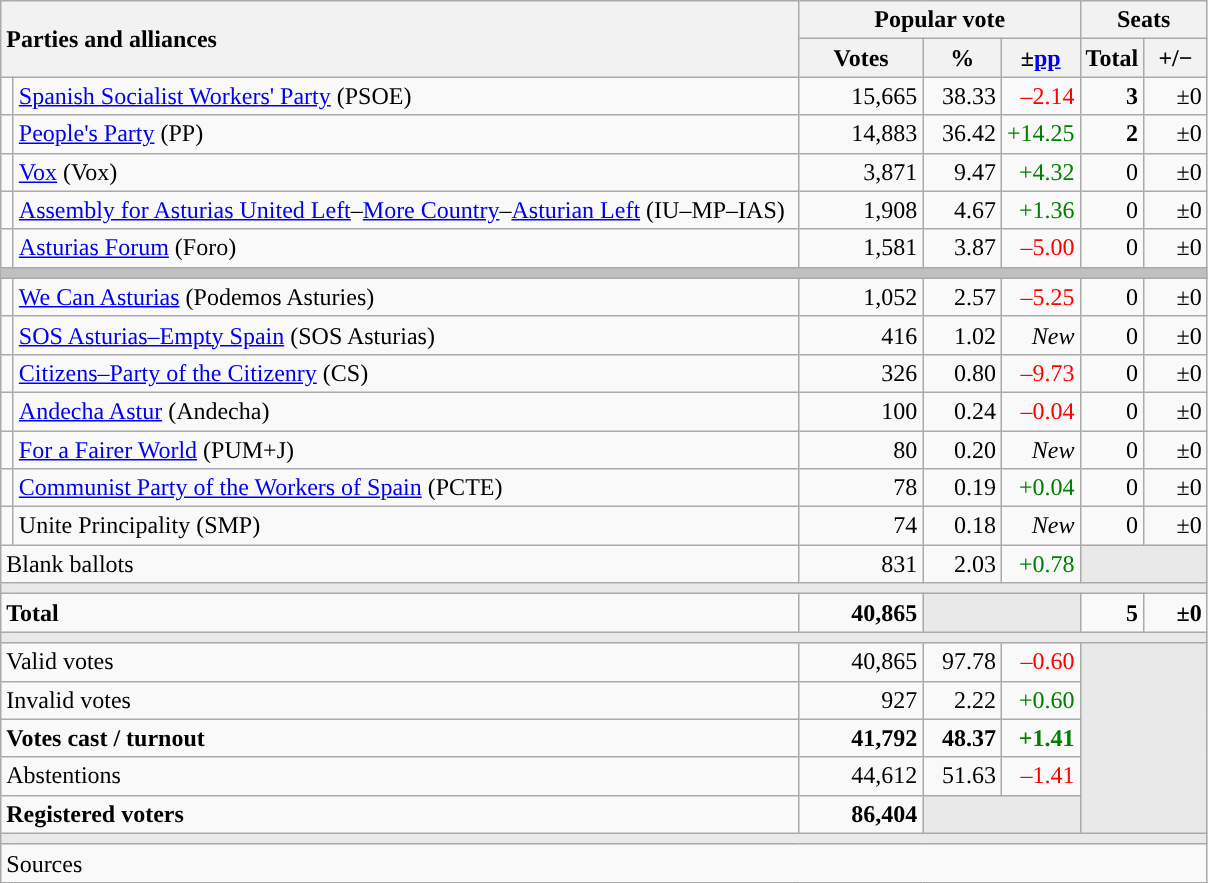<table class="wikitable" style="text-align:right;">
<tr>
<th style="text-align:left;" rowspan="2" colspan="2" width="525">Parties and alliances</th>
<th colspan="3">Popular vote</th>
<th colspan="2">Seats</th>
</tr>
<tr>
<th width="75">Votes</th>
<th width="45">%</th>
<th width="45">±<a href='#'>pp</a></th>
<th width="35">Total</th>
<th width="35">+/−</th>
</tr>
<tr>
<td width="1" style="color:inherit;background:"></td>
<td align="left"><a href='#'>Spanish Socialist Workers' Party</a> (PSOE)</td>
<td>15,665</td>
<td>38.33</td>
<td style="color:red;">–2.14</td>
<td><strong>3</strong></td>
<td>±0</td>
</tr>
<tr>
<td style="color:inherit;background:"></td>
<td align="left"><a href='#'>People's Party</a> (PP)</td>
<td>14,883</td>
<td>36.42</td>
<td style="color:green;">+14.25</td>
<td><strong>2</strong></td>
<td>±0</td>
</tr>
<tr>
<td style="color:inherit;background:"></td>
<td align="left"><a href='#'>Vox</a> (Vox)</td>
<td>3,871</td>
<td>9.47</td>
<td style="color:green;">+4.32</td>
<td>0</td>
<td>±0</td>
</tr>
<tr>
<td style="color:inherit;background:"></td>
<td align="left"><a href='#'>Assembly for Asturias United Left</a>–<a href='#'>More Country</a>–<a href='#'>Asturian Left</a> (IU–MP–IAS)</td>
<td>1,908</td>
<td>4.67</td>
<td style="color:green;">+1.36</td>
<td>0</td>
<td>±0</td>
</tr>
<tr>
<td style="color:inherit;background:"></td>
<td align="left"><a href='#'>Asturias Forum</a> (Foro)</td>
<td>1,581</td>
<td>3.87</td>
<td style="color:red;">–5.00</td>
<td>0</td>
<td>±0</td>
</tr>
<tr>
<td colspan="7" bgcolor="#C0C0C0"></td>
</tr>
<tr>
<td style="color:inherit;background:"></td>
<td align="left"><a href='#'>We Can Asturias</a> (Podemos Asturies)</td>
<td>1,052</td>
<td>2.57</td>
<td style="color:red;">–5.25</td>
<td>0</td>
<td>±0</td>
</tr>
<tr>
<td style="color:inherit;background:"></td>
<td align="left"><a href='#'>SOS Asturias–Empty Spain</a> (SOS Asturias)</td>
<td>416</td>
<td>1.02</td>
<td><em>New</em></td>
<td>0</td>
<td>±0</td>
</tr>
<tr>
<td style="color:inherit;background:"></td>
<td align="left"><a href='#'>Citizens–Party of the Citizenry</a> (CS)</td>
<td>326</td>
<td>0.80</td>
<td style="color:red;">–9.73</td>
<td>0</td>
<td>±0</td>
</tr>
<tr>
<td bgcolor=></td>
<td align="left"><a href='#'>Andecha Astur</a> (Andecha)</td>
<td>100</td>
<td>0.24</td>
<td style="color:red;">–0.04</td>
<td>0</td>
<td>±0</td>
</tr>
<tr>
<td style="color:inherit;background:"></td>
<td align="left"><a href='#'>For a Fairer World</a> (PUM+J)</td>
<td>80</td>
<td>0.20</td>
<td><em>New</em></td>
<td>0</td>
<td>±0</td>
</tr>
<tr>
<td style="color:inherit;background:"></td>
<td align="left"><a href='#'>Communist Party of the Workers of Spain</a> (PCTE)</td>
<td>78</td>
<td>0.19</td>
<td style="color:green;">+0.04</td>
<td>0</td>
<td>±0</td>
</tr>
<tr>
<td style="color:inherit;background:"></td>
<td align="left">Unite Principality (SMP)</td>
<td>74</td>
<td>0.18</td>
<td><em>New</em></td>
<td>0</td>
<td>±0</td>
</tr>
<tr>
<td align="left" colspan="2">Blank ballots</td>
<td>831</td>
<td>2.03</td>
<td style="color:green;">+0.78</td>
<td bgcolor="#E9E9E9" colspan="2"></td>
</tr>
<tr>
<td colspan="7" bgcolor="#E9E9E9"></td>
</tr>
<tr style="font-weight:bold;">
<td align="left" colspan="2">Total</td>
<td>40,865</td>
<td bgcolor="#E9E9E9" colspan="2"></td>
<td>5</td>
<td>±0</td>
</tr>
<tr>
<td colspan="7" bgcolor="#E9E9E9"></td>
</tr>
<tr>
<td align="left" colspan="2">Valid votes</td>
<td>40,865</td>
<td>97.78</td>
<td style="color:red;">–0.60</td>
<td bgcolor="#E9E9E9" colspan="2" rowspan="5"></td>
</tr>
<tr>
<td align="left" colspan="2">Invalid votes</td>
<td>927</td>
<td>2.22</td>
<td style="color:green;">+0.60</td>
</tr>
<tr style="font-weight:bold;">
<td align="left" colspan="2">Votes cast / turnout</td>
<td>41,792</td>
<td>48.37</td>
<td style="color:green;">+1.41</td>
</tr>
<tr>
<td align="left" colspan="2">Abstentions</td>
<td>44,612</td>
<td>51.63</td>
<td style="color:red;">–1.41</td>
</tr>
<tr style="font-weight:bold;">
<td align="left" colspan="2">Registered voters</td>
<td>86,404</td>
<td bgcolor="#E9E9E9" colspan="2"></td>
</tr>
<tr>
<td colspan="7" bgcolor="#E9E9E9"></td>
</tr>
<tr>
<td align="left" colspan="7">Sources</td>
</tr>
</table>
